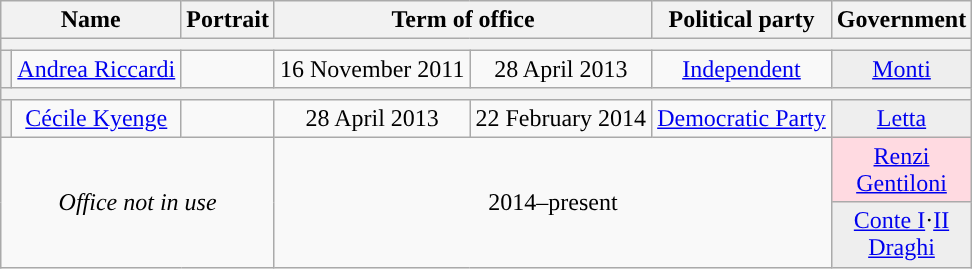<table class="wikitable" style="text-align:center">
<tr>
<th colspan=2>Name<br></th>
<th>Portrait</th>
<th colspan=2>Term of office</th>
<th>Political party</th>
<th>Government</th>
</tr>
<tr>
<th colspan=7></th>
</tr>
<tr>
<th style="background:"></th>
<td><a href='#'>Andrea Riccardi</a><br></td>
<td></td>
<td>16 November 2011</td>
<td>28 April 2013</td>
<td><a href='#'>Independent</a></td>
<td bgcolor=#EEEEEE><a href='#'>Monti</a></td>
</tr>
<tr>
<th colspan=7></th>
</tr>
<tr>
<th style="background:"></th>
<td><a href='#'>Cécile Kyenge</a><br></td>
<td></td>
<td>28 April 2013</td>
<td>22 February 2014</td>
<td><a href='#'>Democratic Party</a></td>
<td bgcolor=#EEEEEE><a href='#'>Letta</a></td>
</tr>
<tr>
<td rowspan=3 colspan=3><em>Office not in use</em></td>
<td rowspan=3 colspan=3 align="center">2014–present</td>
<td bgcolor=#FFDAE1><a href='#'>Renzi</a><br><a href='#'>Gentiloni</a></td>
</tr>
<tr>
<td bgcolor=#EEEEEE><a href='#'>Conte I</a>·<a href='#'>II</a><br><a href='#'>Draghi</a></td>
</tr>
</table>
